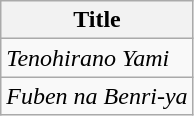<table class="wikitable">
<tr>
<th>Title</th>
</tr>
<tr>
<td><em>Tenohirano Yami</em></td>
</tr>
<tr>
<td><em>Fuben na Benri-ya</em></td>
</tr>
</table>
